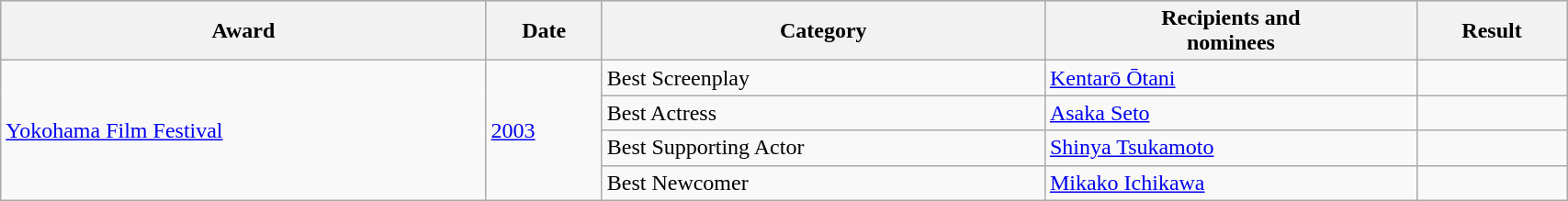<table class="wikitable sortable" width="90%">
<tr style="background:#ccc; text-align:center;">
<th>Award</th>
<th>Date</th>
<th>Category</th>
<th>Recipients and <br>nominees</th>
<th>Result</th>
</tr>
<tr>
<td rowspan=4><a href='#'>Yokohama Film Festival</a></td>
<td rowspan=4><a href='#'>2003</a></td>
<td>Best Screenplay</td>
<td><a href='#'>Kentarō Ōtani</a></td>
<td></td>
</tr>
<tr>
<td>Best Actress</td>
<td><a href='#'>Asaka Seto</a></td>
<td></td>
</tr>
<tr>
<td>Best Supporting Actor</td>
<td><a href='#'>Shinya Tsukamoto</a></td>
<td></td>
</tr>
<tr>
<td>Best Newcomer</td>
<td><a href='#'>Mikako Ichikawa</a></td>
<td></td>
</tr>
</table>
